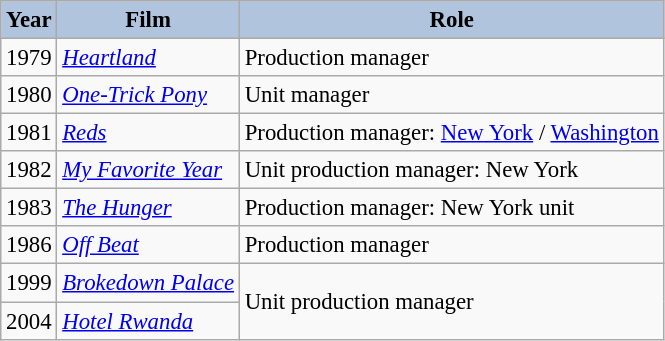<table class="wikitable" style="font-size:95%;">
<tr>
<th style="background:#B0C4DE;">Year</th>
<th style="background:#B0C4DE;">Film</th>
<th style="background:#B0C4DE;">Role</th>
</tr>
<tr>
<td>1979</td>
<td><em><a href='#'>Heartland</a></em></td>
<td>Production manager</td>
</tr>
<tr>
<td>1980</td>
<td><em><a href='#'>One-Trick Pony</a></em></td>
<td>Unit manager</td>
</tr>
<tr>
<td>1981</td>
<td><em><a href='#'>Reds</a></em></td>
<td>Production manager: <a href='#'>New York</a> / <a href='#'>Washington</a></td>
</tr>
<tr>
<td>1982</td>
<td><em><a href='#'>My Favorite Year</a></em></td>
<td>Unit production manager: New York</td>
</tr>
<tr>
<td>1983</td>
<td><em><a href='#'>The Hunger</a></em></td>
<td>Production manager: New York unit</td>
</tr>
<tr>
<td>1986</td>
<td><em><a href='#'>Off Beat</a></em></td>
<td>Production manager</td>
</tr>
<tr>
<td>1999</td>
<td><em><a href='#'>Brokedown Palace</a></em></td>
<td rowspan=2>Unit production manager</td>
</tr>
<tr>
<td>2004</td>
<td><em><a href='#'>Hotel Rwanda</a></em></td>
</tr>
</table>
